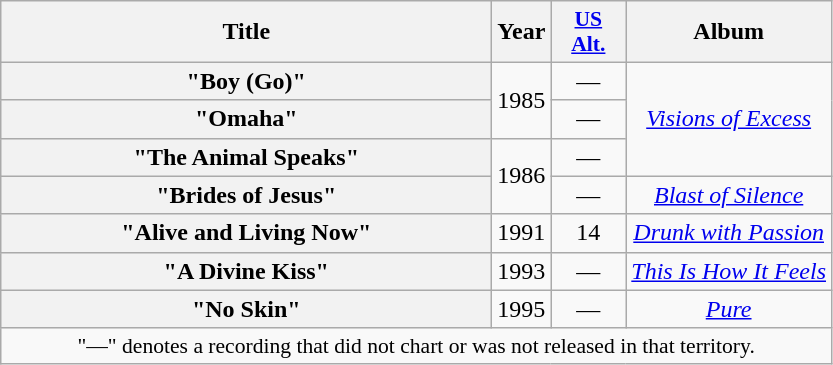<table class="wikitable plainrowheaders" style="text-align:center;">
<tr>
<th scope="col" rowspan="1" style="width:20em;">Title</th>
<th scope="col" rowspan="1">Year</th>
<th scope="col" rowspan="1" style="width:3em;font-size:90%;"><a href='#'>US<br>Alt.</a><br></th>
<th scope="col" rowspan="1">Album</th>
</tr>
<tr>
<th scope="row">"Boy (Go)"</th>
<td rowspan="2">1985</td>
<td>—</td>
<td rowspan="3"><em><a href='#'>Visions of Excess</a></em></td>
</tr>
<tr>
<th scope="row">"Omaha"</th>
<td>—</td>
</tr>
<tr>
<th scope="row">"The Animal Speaks"</th>
<td rowspan="2">1986</td>
<td>—</td>
</tr>
<tr>
<th scope="row">"Brides of Jesus"</th>
<td>—</td>
<td><em><a href='#'>Blast of Silence</a></em></td>
</tr>
<tr>
<th scope="row">"Alive and Living Now"</th>
<td>1991</td>
<td>14</td>
<td><em><a href='#'>Drunk with Passion</a></em></td>
</tr>
<tr>
<th scope="row">"A Divine Kiss"</th>
<td>1993</td>
<td>—</td>
<td><em><a href='#'>This Is How It Feels</a></em></td>
</tr>
<tr>
<th scope="row">"No Skin"</th>
<td>1995</td>
<td>—</td>
<td><em><a href='#'>Pure</a></em></td>
</tr>
<tr>
<td colspan="14" style="font-size:90%">"—" denotes a recording that did not chart or was not released in that territory.</td>
</tr>
</table>
